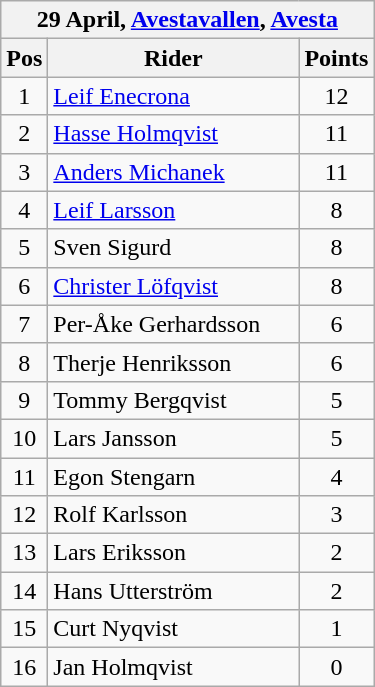<table class="wikitable">
<tr>
<th colspan="6">29 April, <a href='#'>Avestavallen</a>, <a href='#'>Avesta</a></th>
</tr>
<tr>
<th width=20>Pos</th>
<th width=160>Rider</th>
<th width=30>Points</th>
</tr>
<tr align=center >
<td>1</td>
<td align=left><a href='#'>Leif Enecrona</a></td>
<td>12</td>
</tr>
<tr align=center >
<td>2</td>
<td align=left><a href='#'>Hasse Holmqvist</a></td>
<td>11</td>
</tr>
<tr align=center >
<td>3</td>
<td align=left><a href='#'>Anders Michanek</a></td>
<td>11</td>
</tr>
<tr align=center >
<td>4</td>
<td align=left><a href='#'>Leif Larsson</a></td>
<td>8</td>
</tr>
<tr align=center >
<td>5</td>
<td align=left>Sven Sigurd</td>
<td>8</td>
</tr>
<tr align=center >
<td>6</td>
<td align=left><a href='#'>Christer Löfqvist</a></td>
<td>8</td>
</tr>
<tr align=center >
<td>7</td>
<td align=left>Per-Åke Gerhardsson</td>
<td>6</td>
</tr>
<tr align=center >
<td>8</td>
<td align=left>Therje Henriksson</td>
<td>6</td>
</tr>
<tr align=center>
<td>9</td>
<td align=left>Tommy Bergqvist</td>
<td>5</td>
</tr>
<tr align=center>
<td>10</td>
<td align=left>Lars Jansson</td>
<td>5</td>
</tr>
<tr align=center>
<td>11</td>
<td align=left>Egon Stengarn</td>
<td>4</td>
</tr>
<tr align=center>
<td>12</td>
<td align=left>Rolf Karlsson</td>
<td>3</td>
</tr>
<tr align=center>
<td>13</td>
<td align=left>Lars Eriksson</td>
<td>2</td>
</tr>
<tr align=center>
<td>14</td>
<td align=left>Hans Utterström</td>
<td>2</td>
</tr>
<tr align=center>
<td>15</td>
<td align=left>Curt Nyqvist</td>
<td>1</td>
</tr>
<tr align=center>
<td>16</td>
<td align=left>Jan Holmqvist</td>
<td>0</td>
</tr>
</table>
